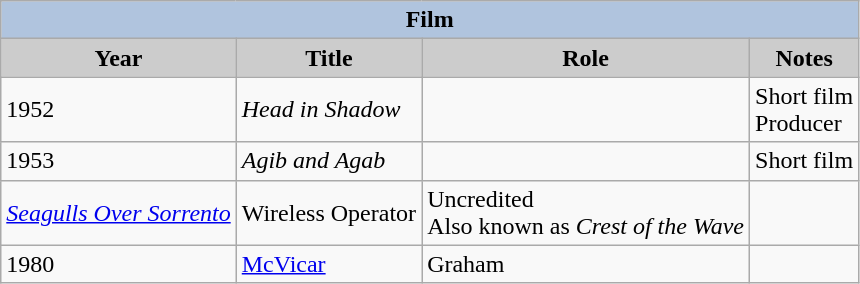<table class="wikitable">
<tr>
<th colspan=4 style="background:#B0C4DE;">Film</th>
</tr>
<tr>
<th style="background: #CCCCCC;">Year</th>
<th style="background: #CCCCCC;">Title</th>
<th style="background: #CCCCCC;">Role</th>
<th style="background: #CCCCCC;">Notes</th>
</tr>
<tr>
<td>1952</td>
<td><em>Head in Shadow</em></td>
<td></td>
<td>Short film<br> Producer</td>
</tr>
<tr>
<td>1953</td>
<td><em>Agib and Agab</em></td>
<td></td>
<td>Short film</td>
</tr>
<tr>
<td><em><a href='#'>Seagulls Over Sorrento</a></em></td>
<td>Wireless Operator</td>
<td>Uncredited<br> Also known as <em>Crest of the Wave</em></td>
</tr>
<tr>
<td>1980</td>
<td><a href='#'>McVicar</a></td>
<td>Graham</td>
<td></td>
</tr>
</table>
